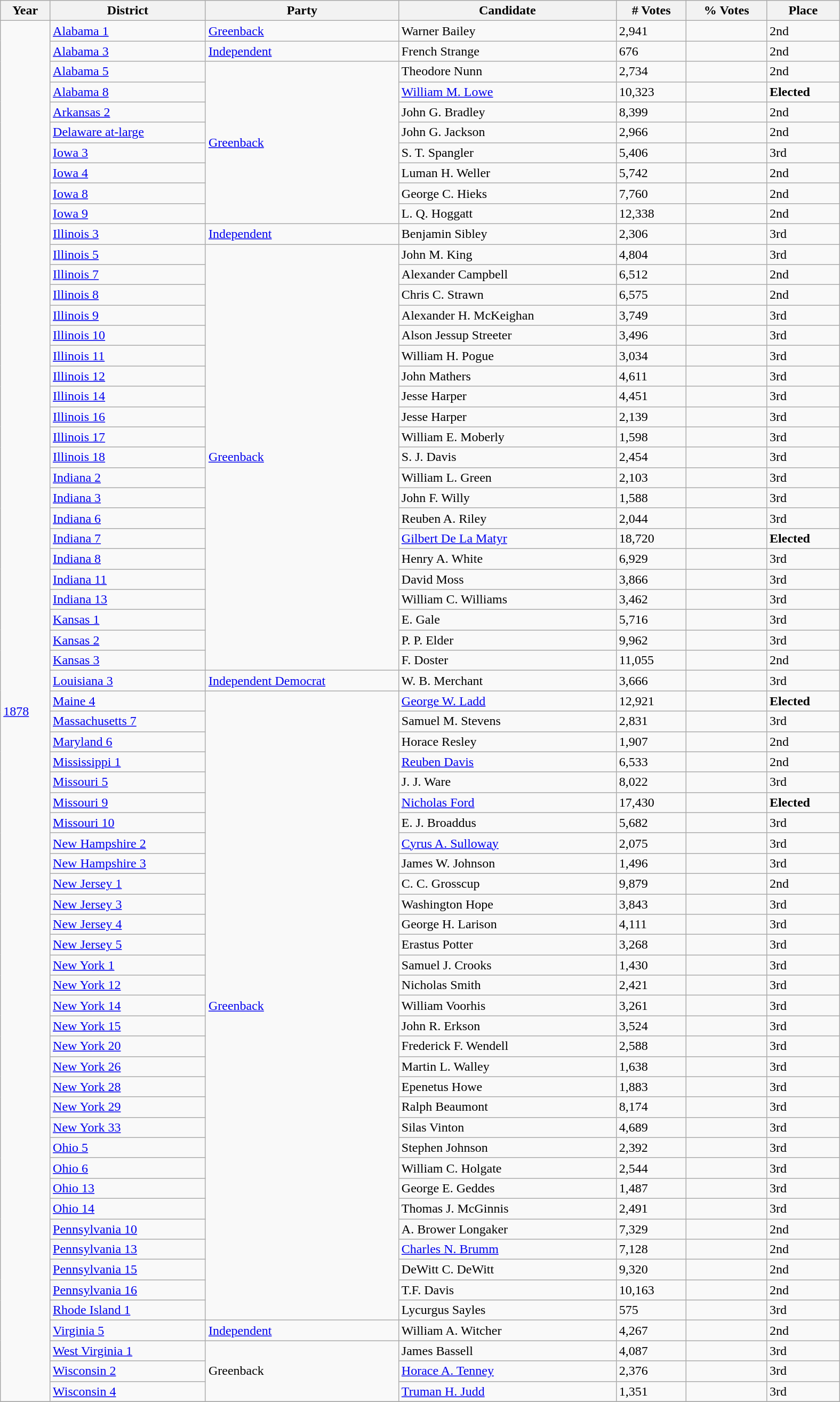<table class="wikitable sortable collapsible collapsed" style="width:1050px">
<tr>
<th>Year</th>
<th>District</th>
<th>Party</th>
<th>Candidate</th>
<th># Votes</th>
<th>% Votes</th>
<th>Place</th>
</tr>
<tr>
<td rowspan=68><a href='#'>1878</a></td>
<td><a href='#'>Alabama 1</a></td>
<td><a href='#'>Greenback</a></td>
<td>Warner Bailey</td>
<td>2,941</td>
<td></td>
<td>2nd</td>
</tr>
<tr>
<td><a href='#'>Alabama 3</a></td>
<td><a href='#'>Independent</a></td>
<td>French Strange</td>
<td>676</td>
<td></td>
<td>2nd</td>
</tr>
<tr>
<td><a href='#'>Alabama 5</a></td>
<td rowspan=8><a href='#'>Greenback</a></td>
<td>Theodore Nunn</td>
<td>2,734</td>
<td></td>
<td>2nd</td>
</tr>
<tr>
<td><a href='#'>Alabama 8</a></td>
<td><a href='#'>William M. Lowe</a></td>
<td>10,323</td>
<td></td>
<td data-sort-value="1st"><strong>Elected</strong></td>
</tr>
<tr>
<td><a href='#'>Arkansas 2</a></td>
<td>John G. Bradley</td>
<td>8,399</td>
<td></td>
<td>2nd</td>
</tr>
<tr>
<td><a href='#'>Delaware at-large</a></td>
<td>John G. Jackson</td>
<td>2,966</td>
<td></td>
<td>2nd</td>
</tr>
<tr>
<td><a href='#'>Iowa 3</a></td>
<td>S. T. Spangler</td>
<td>5,406</td>
<td></td>
<td>3rd</td>
</tr>
<tr>
<td><a href='#'>Iowa 4</a></td>
<td>Luman H. Weller</td>
<td>5,742</td>
<td></td>
<td>2nd</td>
</tr>
<tr>
<td><a href='#'>Iowa 8</a></td>
<td>George C. Hieks</td>
<td>7,760</td>
<td></td>
<td>2nd</td>
</tr>
<tr>
<td><a href='#'>Iowa 9</a></td>
<td>L. Q. Hoggatt</td>
<td>12,338</td>
<td></td>
<td>2nd</td>
</tr>
<tr>
<td><a href='#'>Illinois 3</a></td>
<td><a href='#'>Independent</a></td>
<td>Benjamin Sibley</td>
<td>2,306</td>
<td></td>
<td>3rd</td>
</tr>
<tr>
<td><a href='#'>Illinois 5</a></td>
<td rowspan=21><a href='#'>Greenback</a></td>
<td>John M. King</td>
<td>4,804</td>
<td></td>
<td>3rd</td>
</tr>
<tr>
<td><a href='#'>Illinois 7</a></td>
<td>Alexander Campbell</td>
<td>6,512</td>
<td></td>
<td>2nd</td>
</tr>
<tr>
<td><a href='#'>Illinois 8</a></td>
<td>Chris C. Strawn</td>
<td>6,575</td>
<td></td>
<td>2nd</td>
</tr>
<tr>
<td><a href='#'>Illinois 9</a></td>
<td>Alexander H. McKeighan</td>
<td>3,749</td>
<td></td>
<td>3rd</td>
</tr>
<tr>
<td><a href='#'>Illinois 10</a></td>
<td>Alson Jessup Streeter</td>
<td>3,496</td>
<td></td>
<td>3rd</td>
</tr>
<tr>
<td><a href='#'>Illinois 11</a></td>
<td>William H. Pogue</td>
<td>3,034</td>
<td></td>
<td>3rd</td>
</tr>
<tr>
<td><a href='#'>Illinois 12</a></td>
<td>John Mathers</td>
<td>4,611</td>
<td></td>
<td>3rd</td>
</tr>
<tr>
<td><a href='#'>Illinois 14</a></td>
<td>Jesse Harper</td>
<td>4,451</td>
<td></td>
<td>3rd</td>
</tr>
<tr>
<td><a href='#'>Illinois 16</a></td>
<td>Jesse Harper</td>
<td>2,139</td>
<td></td>
<td>3rd</td>
</tr>
<tr>
<td><a href='#'>Illinois 17</a></td>
<td>William E. Moberly</td>
<td>1,598</td>
<td></td>
<td>3rd</td>
</tr>
<tr>
<td><a href='#'>Illinois 18</a></td>
<td>S. J. Davis</td>
<td>2,454</td>
<td></td>
<td>3rd</td>
</tr>
<tr>
<td><a href='#'>Indiana 2</a></td>
<td>William L. Green</td>
<td>2,103</td>
<td></td>
<td>3rd</td>
</tr>
<tr>
<td><a href='#'>Indiana 3</a></td>
<td>John F. Willy</td>
<td>1,588</td>
<td></td>
<td>3rd</td>
</tr>
<tr>
<td><a href='#'>Indiana 6</a></td>
<td>Reuben A. Riley</td>
<td>2,044</td>
<td></td>
<td>3rd</td>
</tr>
<tr>
<td><a href='#'>Indiana 7</a></td>
<td><a href='#'>Gilbert De La Matyr</a></td>
<td>18,720</td>
<td></td>
<td data-sort-value="1st"><strong>Elected</strong></td>
</tr>
<tr>
<td><a href='#'>Indiana 8</a></td>
<td>Henry A. White</td>
<td>6,929</td>
<td></td>
<td>3rd</td>
</tr>
<tr>
<td><a href='#'>Indiana 11</a></td>
<td>David Moss</td>
<td>3,866</td>
<td></td>
<td>3rd</td>
</tr>
<tr>
<td><a href='#'>Indiana 13</a></td>
<td>William C. Williams</td>
<td>3,462</td>
<td></td>
<td>3rd</td>
</tr>
<tr>
<td><a href='#'>Kansas 1</a></td>
<td>E. Gale</td>
<td>5,716</td>
<td></td>
<td>3rd</td>
</tr>
<tr>
<td><a href='#'>Kansas 2</a></td>
<td>P. P. Elder</td>
<td>9,962</td>
<td></td>
<td>3rd</td>
</tr>
<tr>
<td><a href='#'>Kansas 3</a></td>
<td>F. Doster</td>
<td>11,055</td>
<td></td>
<td>2nd</td>
</tr>
<tr>
<td><a href='#'>Louisiana 3</a></td>
<td><a href='#'>Independent Democrat</a></td>
<td>W. B. Merchant</td>
<td>3,666</td>
<td></td>
<td>3rd</td>
</tr>
<tr>
<td><a href='#'>Maine 4</a></td>
<td rowspan=31><a href='#'>Greenback</a></td>
<td><a href='#'>George W. Ladd</a></td>
<td>12,921</td>
<td></td>
<td data-sort-value="1st"><strong>Elected</strong></td>
</tr>
<tr>
<td><a href='#'>Massachusetts 7</a></td>
<td>Samuel M. Stevens</td>
<td>2,831</td>
<td></td>
<td>3rd</td>
</tr>
<tr>
<td><a href='#'>Maryland 6</a></td>
<td>Horace Resley</td>
<td>1,907</td>
<td></td>
<td>2nd</td>
</tr>
<tr>
<td><a href='#'>Mississippi 1</a></td>
<td><a href='#'>Reuben Davis</a></td>
<td>6,533</td>
<td></td>
<td>2nd</td>
</tr>
<tr>
<td><a href='#'>Missouri 5</a></td>
<td>J. J. Ware</td>
<td>8,022</td>
<td></td>
<td>3rd</td>
</tr>
<tr>
<td><a href='#'>Missouri 9</a></td>
<td><a href='#'>Nicholas Ford</a></td>
<td>17,430</td>
<td></td>
<td data-sort-value="1st"><strong>Elected</strong></td>
</tr>
<tr>
<td><a href='#'>Missouri 10</a></td>
<td>E. J. Broaddus</td>
<td>5,682</td>
<td></td>
<td>3rd</td>
</tr>
<tr>
<td><a href='#'>New Hampshire 2</a></td>
<td><a href='#'>Cyrus A. Sulloway</a></td>
<td>2,075</td>
<td></td>
<td>3rd</td>
</tr>
<tr>
<td><a href='#'>New Hampshire 3</a></td>
<td>James W. Johnson</td>
<td>1,496</td>
<td></td>
<td>3rd</td>
</tr>
<tr>
<td><a href='#'>New Jersey 1</a></td>
<td>C. C. Grosscup</td>
<td>9,879</td>
<td></td>
<td>2nd</td>
</tr>
<tr>
<td><a href='#'>New Jersey 3</a></td>
<td>Washington Hope</td>
<td>3,843</td>
<td></td>
<td>3rd</td>
</tr>
<tr>
<td><a href='#'>New Jersey 4</a></td>
<td>George H. Larison</td>
<td>4,111</td>
<td></td>
<td>3rd</td>
</tr>
<tr>
<td><a href='#'>New Jersey 5</a></td>
<td>Erastus Potter</td>
<td>3,268</td>
<td></td>
<td>3rd</td>
</tr>
<tr>
<td><a href='#'>New York 1</a></td>
<td>Samuel J. Crooks</td>
<td>1,430</td>
<td></td>
<td>3rd</td>
</tr>
<tr>
<td><a href='#'>New York 12</a></td>
<td>Nicholas Smith</td>
<td>2,421</td>
<td></td>
<td>3rd</td>
</tr>
<tr>
<td><a href='#'>New York 14</a></td>
<td>William Voorhis</td>
<td>3,261</td>
<td></td>
<td>3rd</td>
</tr>
<tr>
<td><a href='#'>New York 15</a></td>
<td>John R. Erkson</td>
<td>3,524</td>
<td></td>
<td>3rd</td>
</tr>
<tr>
<td><a href='#'>New York 20</a></td>
<td>Frederick F. Wendell</td>
<td>2,588</td>
<td></td>
<td>3rd</td>
</tr>
<tr>
<td><a href='#'>New York 26</a></td>
<td>Martin L. Walley</td>
<td>1,638</td>
<td></td>
<td>3rd</td>
</tr>
<tr>
<td><a href='#'>New York 28</a></td>
<td>Epenetus Howe</td>
<td>1,883</td>
<td></td>
<td>3rd</td>
</tr>
<tr>
<td><a href='#'>New York 29</a></td>
<td>Ralph Beaumont</td>
<td>8,174</td>
<td></td>
<td>3rd</td>
</tr>
<tr>
<td><a href='#'>New York 33</a></td>
<td>Silas Vinton</td>
<td>4,689</td>
<td></td>
<td>3rd</td>
</tr>
<tr>
<td><a href='#'>Ohio 5</a></td>
<td>Stephen Johnson</td>
<td>2,392</td>
<td></td>
<td>3rd</td>
</tr>
<tr>
<td><a href='#'>Ohio 6</a></td>
<td>William C. Holgate</td>
<td>2,544</td>
<td></td>
<td>3rd</td>
</tr>
<tr>
<td><a href='#'>Ohio 13</a></td>
<td>George E. Geddes</td>
<td>1,487</td>
<td></td>
<td>3rd</td>
</tr>
<tr>
<td><a href='#'>Ohio 14</a></td>
<td>Thomas J. McGinnis</td>
<td>2,491</td>
<td></td>
<td>3rd</td>
</tr>
<tr>
<td><a href='#'>Pennsylvania 10</a></td>
<td>A. Brower Longaker</td>
<td>7,329</td>
<td></td>
<td>2nd</td>
</tr>
<tr>
<td><a href='#'>Pennsylvania 13</a></td>
<td><a href='#'>Charles N. Brumm</a></td>
<td>7,128</td>
<td></td>
<td>2nd</td>
</tr>
<tr>
<td><a href='#'>Pennsylvania 15</a></td>
<td>DeWitt C. DeWitt</td>
<td>9,320</td>
<td></td>
<td>2nd</td>
</tr>
<tr>
<td><a href='#'>Pennsylvania 16</a></td>
<td>T.F. Davis</td>
<td>10,163</td>
<td></td>
<td>2nd</td>
</tr>
<tr>
<td><a href='#'>Rhode Island 1</a></td>
<td>Lycurgus Sayles</td>
<td>575</td>
<td></td>
<td>3rd</td>
</tr>
<tr>
<td><a href='#'>Virginia 5</a></td>
<td><a href='#'>Independent</a></td>
<td>William A. Witcher</td>
<td>4,267</td>
<td></td>
<td>2nd</td>
</tr>
<tr>
<td><a href='#'>West Virginia 1</a></td>
<td rowspan=3>Greenback</td>
<td>James Bassell</td>
<td>4,087</td>
<td></td>
<td>3rd</td>
</tr>
<tr>
<td><a href='#'>Wisconsin 2</a></td>
<td><a href='#'>Horace A. Tenney</a></td>
<td>2,376</td>
<td></td>
<td>3rd</td>
</tr>
<tr>
<td><a href='#'>Wisconsin 4</a></td>
<td><a href='#'>Truman H. Judd</a></td>
<td>1,351</td>
<td></td>
<td>3rd</td>
</tr>
<tr>
</tr>
</table>
